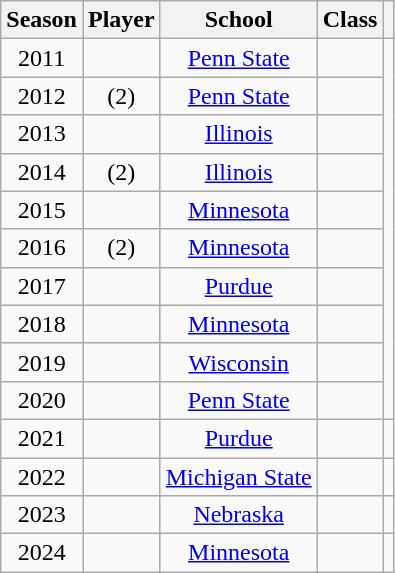<table class="wikitable sortable" style="text-align: center;">
<tr>
<th>Season</th>
<th>Player</th>
<th>School</th>
<th>Class</th>
<th class="unsortable"></th>
</tr>
<tr>
<td>2011</td>
<td></td>
<td><a href='#'>Penn State</a></td>
<td></td>
<td rowspan=10></td>
</tr>
<tr>
<td>2012</td>
<td> (2)</td>
<td><a href='#'>Penn State</a></td>
<td></td>
</tr>
<tr>
<td>2013</td>
<td></td>
<td><a href='#'>Illinois</a></td>
<td></td>
</tr>
<tr>
<td>2014</td>
<td> (2)</td>
<td><a href='#'>Illinois</a></td>
<td></td>
</tr>
<tr>
<td>2015</td>
<td></td>
<td><a href='#'>Minnesota</a></td>
<td></td>
</tr>
<tr>
<td>2016</td>
<td> (2)</td>
<td><a href='#'>Minnesota</a></td>
<td></td>
</tr>
<tr>
<td>2017</td>
<td></td>
<td><a href='#'>Purdue</a></td>
<td></td>
</tr>
<tr>
<td>2018</td>
<td></td>
<td><a href='#'>Minnesota</a></td>
<td></td>
</tr>
<tr>
<td>2019</td>
<td></td>
<td><a href='#'>Wisconsin</a></td>
<td></td>
</tr>
<tr>
<td>2020</td>
<td></td>
<td><a href='#'>Penn State</a></td>
<td></td>
</tr>
<tr>
<td>2021</td>
<td></td>
<td><a href='#'>Purdue</a></td>
<td></td>
<td></td>
</tr>
<tr>
<td>2022</td>
<td></td>
<td><a href='#'>Michigan State</a></td>
<td></td>
<td></td>
</tr>
<tr>
<td>2023</td>
<td></td>
<td><a href='#'>Nebraska</a></td>
<td></td>
<td></td>
</tr>
<tr>
<td>2024</td>
<td></td>
<td><a href='#'>Minnesota</a></td>
<td></td>
<td></td>
</tr>
</table>
